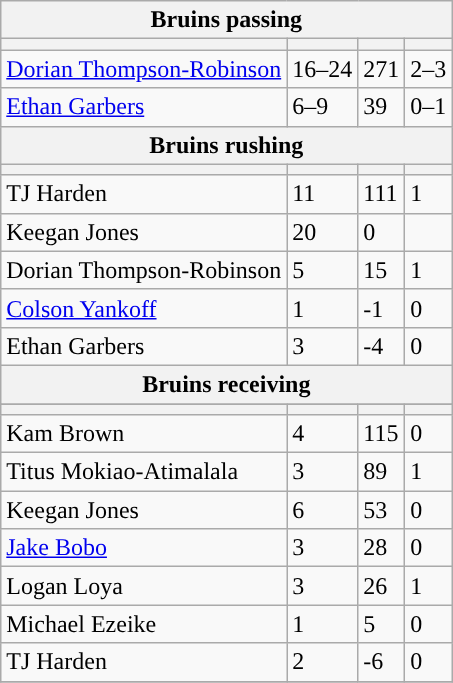<table class="wikitable plainrowheaders">
<tr>
<th colspan="6">Bruins passing</th>
</tr>
<tr>
<th scope="col"></th>
<th scope="col"></th>
<th scope="col"></th>
<th scope="col"></th>
</tr>
<tr>
<td><a href='#'>Dorian Thompson-Robinson</a></td>
<td>16–24</td>
<td>271</td>
<td>2–3</td>
</tr>
<tr>
<td><a href='#'>Ethan Garbers</a></td>
<td>6–9</td>
<td>39</td>
<td>0–1</td>
</tr>
<tr>
<th colspan="6">Bruins rushing</th>
</tr>
<tr>
<th scope="col"></th>
<th scope="col"></th>
<th scope="col"></th>
<th scope="col"></th>
</tr>
<tr>
<td>TJ Harden</td>
<td>11</td>
<td>111</td>
<td>1</td>
</tr>
<tr>
<td>Keegan Jones</td>
<td 7>20</td>
<td>0</td>
</tr>
<tr>
<td>Dorian Thompson-Robinson</td>
<td>5</td>
<td>15</td>
<td>1</td>
</tr>
<tr>
<td><a href='#'>Colson Yankoff</a></td>
<td>1</td>
<td>-1</td>
<td>0</td>
</tr>
<tr>
<td>Ethan Garbers</td>
<td>3</td>
<td>-4</td>
<td>0</td>
</tr>
<tr>
<th colspan="6">Bruins receiving</th>
</tr>
<tr>
</tr>
<tr>
<th scope="col"></th>
<th scope="col"></th>
<th scope="col"></th>
<th scope="col"></th>
</tr>
<tr>
<td>Kam Brown</td>
<td>4</td>
<td>115</td>
<td>0</td>
</tr>
<tr>
<td>Titus Mokiao-Atimalala</td>
<td>3</td>
<td>89</td>
<td>1</td>
</tr>
<tr>
<td>Keegan Jones</td>
<td>6</td>
<td>53</td>
<td>0</td>
</tr>
<tr>
<td><a href='#'>Jake Bobo</a></td>
<td>3</td>
<td>28</td>
<td>0</td>
</tr>
<tr>
<td>Logan Loya</td>
<td>3</td>
<td>26</td>
<td>1</td>
</tr>
<tr>
<td>Michael Ezeike</td>
<td>1</td>
<td>5</td>
<td>0</td>
</tr>
<tr>
<td>TJ Harden</td>
<td>2</td>
<td>-6</td>
<td>0</td>
</tr>
<tr>
</tr>
</table>
